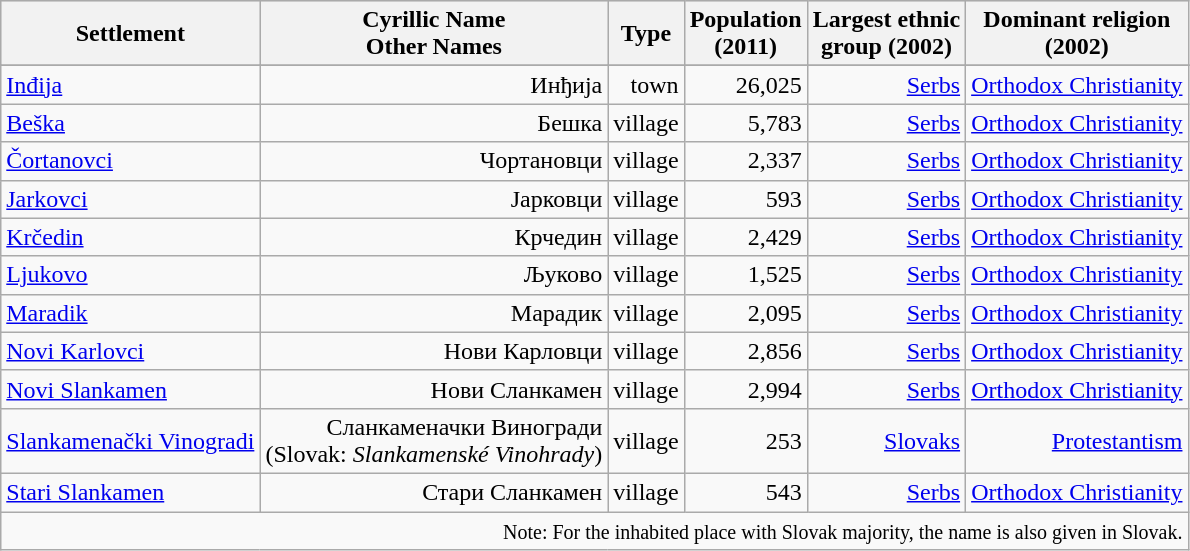<table class="wikitable" style="text-align: right;">
<tr bgcolor="#e0e0e0">
<th rowspan="1">Settlement</th>
<th colspan="1">Cyrillic Name<br>Other Names</th>
<th colspan="1">Type</th>
<th colspan="1">Population<br>(2011)</th>
<th colspan="1">Largest ethnic<br>group (2002)</th>
<th colspan="1">Dominant religion<br>(2002)</th>
</tr>
<tr bgcolor="#e0e0e0">
</tr>
<tr>
<td align="left"><a href='#'>Inđija</a></td>
<td>Инђија</td>
<td>town</td>
<td>26,025</td>
<td><a href='#'>Serbs</a></td>
<td><a href='#'>Orthodox Christianity</a></td>
</tr>
<tr>
<td align="left"><a href='#'>Beška</a></td>
<td>Бешка</td>
<td>village</td>
<td>5,783</td>
<td><a href='#'>Serbs</a></td>
<td><a href='#'>Orthodox Christianity</a></td>
</tr>
<tr>
<td align="left"><a href='#'>Čortanovci</a></td>
<td>Чортановци</td>
<td>village</td>
<td>2,337</td>
<td><a href='#'>Serbs</a></td>
<td><a href='#'>Orthodox Christianity</a></td>
</tr>
<tr>
<td align="left"><a href='#'>Jarkovci</a></td>
<td>Јарковци</td>
<td>village</td>
<td>593</td>
<td><a href='#'>Serbs</a></td>
<td><a href='#'>Orthodox Christianity</a></td>
</tr>
<tr>
<td align="left"><a href='#'>Krčedin</a></td>
<td>Крчедин</td>
<td>village</td>
<td>2,429</td>
<td><a href='#'>Serbs</a></td>
<td><a href='#'>Orthodox Christianity</a></td>
</tr>
<tr>
<td align="left"><a href='#'>Ljukovo</a></td>
<td>Љуково</td>
<td>village</td>
<td>1,525</td>
<td><a href='#'>Serbs</a></td>
<td><a href='#'>Orthodox Christianity</a></td>
</tr>
<tr>
<td align="left"><a href='#'>Maradik</a></td>
<td>Марадик</td>
<td>village</td>
<td>2,095</td>
<td><a href='#'>Serbs</a></td>
<td><a href='#'>Orthodox Christianity</a></td>
</tr>
<tr>
<td align="left"><a href='#'>Novi Karlovci</a></td>
<td>Нови Карловци</td>
<td>village</td>
<td>2,856</td>
<td><a href='#'>Serbs</a></td>
<td><a href='#'>Orthodox Christianity</a></td>
</tr>
<tr>
<td align="left"><a href='#'>Novi Slankamen</a></td>
<td>Нови Сланкамен</td>
<td>village</td>
<td>2,994</td>
<td><a href='#'>Serbs</a></td>
<td><a href='#'>Orthodox Christianity</a></td>
</tr>
<tr>
<td align="left"><a href='#'>Slankamenački Vinogradi</a></td>
<td>Сланкаменачки Виногради<br>(Slovak: <em>Slankamenské Vinohrady</em>)</td>
<td>village</td>
<td>253</td>
<td><a href='#'>Slovaks</a></td>
<td><a href='#'>Protestantism</a></td>
</tr>
<tr>
<td align="left"><a href='#'>Stari Slankamen</a></td>
<td>Стари Сланкамен</td>
<td>village</td>
<td>543</td>
<td><a href='#'>Serbs</a></td>
<td><a href='#'>Orthodox Christianity</a></td>
</tr>
<tr>
<td colspan="19"><small>Note: For the inhabited place with Slovak majority, the name is also given in Slovak.</small></td>
</tr>
</table>
